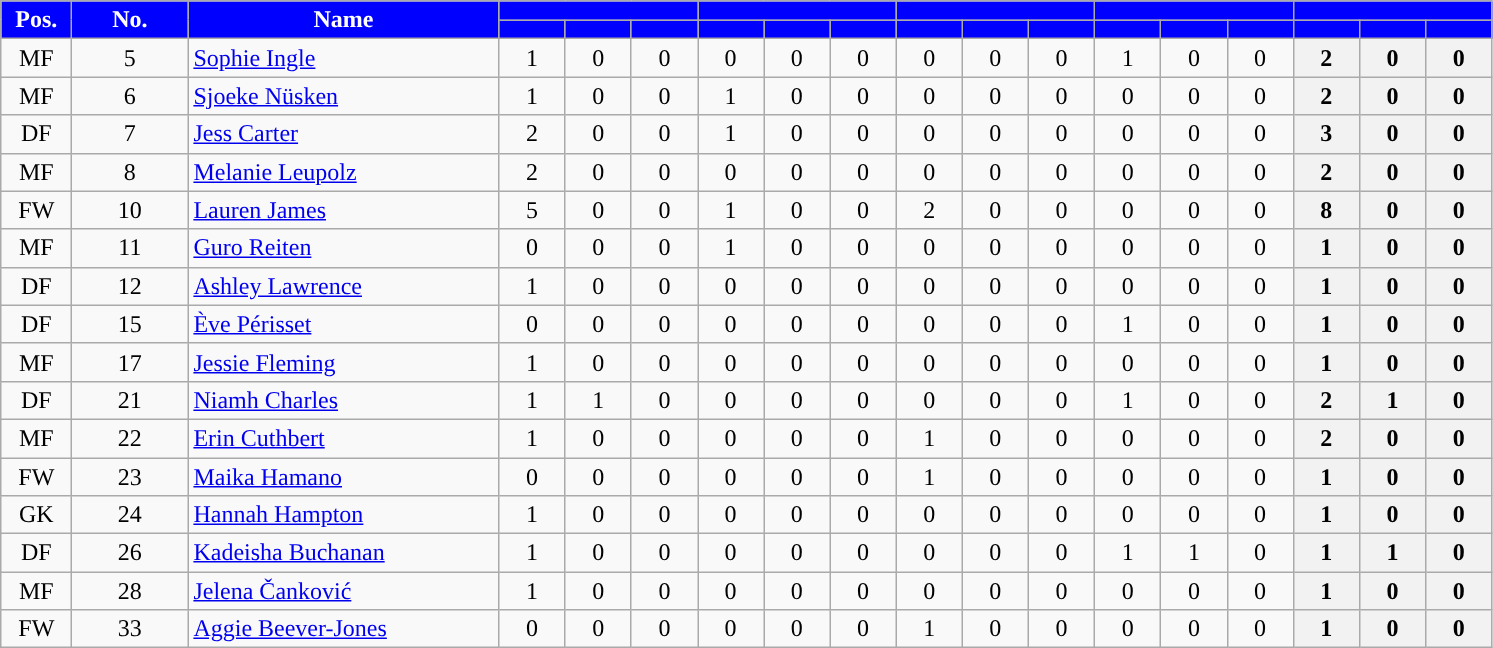<table class="wikitable" style="text-align:center; font-size:100%; ">
<tr>
<th style="background:#00f; color:white; text-align:center; width:40px" rowspan="2">Pos.</th>
<th style="background:#00f; color:white; text-align:center; width:70px" rowspan="2">No.</th>
<th style="background:#00f; color:white; text-align:center; width:200px" rowspan="2">Name</th>
<th style="background:#00f; color:white; text-align:center; width:125px" colspan="3"></th>
<th style="background:#00f; color:white; text-align:center; width:125px" colspan="3"></th>
<th style="background:#00f; color:white; text-align:center; width:125px" colspan="3"></th>
<th style="background:#00f; color:white; text-align:center; width:125px" colspan="3"></th>
<th style="background:#00f; color:white; text-align:center; width:125px" colspan="3"></th>
</tr>
<tr>
<th style="background:#00f; color:white; text-align:center;" width:50px;"></th>
<th style="background:#00f; color:white; text-align:center;" width:50px;"></th>
<th style="background:#00f; color:white; text-align:center;" width:50px;"></th>
<th style="background:#00f; color:white; text-align:center;" width:50px;"></th>
<th style="background:#00f; color:white; text-align:center;" width:50px;"></th>
<th style="background:#00f; color:white; text-align:center;" width:50px;"></th>
<th style="background:#00f; color:white; text-align:center;" width:50px;"></th>
<th style="background:#00f; color:white; text-align:center;" width:50px;"></th>
<th style="background:#00f; color:white; text-align:center;" width:50px;"></th>
<th style="background:#00f; color:white; text-align:center;" width:50px;"></th>
<th style="background:#00f; color:white; text-align:center;" width:50px;"></th>
<th style="background:#00f; color:white; text-align:center;" width:50px;"></th>
<th style="background:#00f; color:white; text-align:center;" width:50px;"></th>
<th style="background:#00f; color:white; text-align:center;" width:50px;"></th>
<th style="background:#00f; color:white; text-align:center;" width:50px;"></th>
</tr>
<tr>
<td>MF</td>
<td>5</td>
<td align="left"> <a href='#'>Sophie Ingle</a></td>
<td>1</td>
<td>0</td>
<td>0</td>
<td>0</td>
<td>0</td>
<td>0</td>
<td>0</td>
<td>0</td>
<td>0</td>
<td>1</td>
<td>0</td>
<td>0</td>
<th>2</th>
<th>0</th>
<th>0</th>
</tr>
<tr>
<td>MF</td>
<td>6</td>
<td align="left"> <a href='#'>Sjoeke Nüsken</a></td>
<td>1</td>
<td>0</td>
<td>0</td>
<td>1</td>
<td>0</td>
<td>0</td>
<td>0</td>
<td>0</td>
<td>0</td>
<td>0</td>
<td>0</td>
<td>0</td>
<th>2</th>
<th>0</th>
<th>0</th>
</tr>
<tr>
<td>DF</td>
<td>7</td>
<td align="left"> <a href='#'>Jess Carter</a></td>
<td>2</td>
<td>0</td>
<td>0</td>
<td>1</td>
<td>0</td>
<td>0</td>
<td>0</td>
<td>0</td>
<td>0</td>
<td>0</td>
<td>0</td>
<td>0</td>
<th>3</th>
<th>0</th>
<th>0</th>
</tr>
<tr>
<td>MF</td>
<td>8</td>
<td align="left"> <a href='#'>Melanie Leupolz</a></td>
<td>2</td>
<td>0</td>
<td>0</td>
<td>0</td>
<td>0</td>
<td>0</td>
<td>0</td>
<td>0</td>
<td>0</td>
<td>0</td>
<td>0</td>
<td>0</td>
<th>2</th>
<th>0</th>
<th>0</th>
</tr>
<tr>
<td>FW</td>
<td>10</td>
<td align="left"> <a href='#'>Lauren James</a></td>
<td>5</td>
<td>0</td>
<td>0</td>
<td>1</td>
<td>0</td>
<td>0</td>
<td>2</td>
<td>0</td>
<td>0</td>
<td>0</td>
<td>0</td>
<td>0</td>
<th>8</th>
<th>0</th>
<th>0</th>
</tr>
<tr>
<td>MF</td>
<td>11</td>
<td align="left"> <a href='#'>Guro Reiten</a></td>
<td>0</td>
<td>0</td>
<td>0</td>
<td>1</td>
<td>0</td>
<td>0</td>
<td>0</td>
<td>0</td>
<td>0</td>
<td>0</td>
<td>0</td>
<td>0</td>
<th>1</th>
<th>0</th>
<th>0</th>
</tr>
<tr>
<td>DF</td>
<td>12</td>
<td align="left"> <a href='#'>Ashley Lawrence</a></td>
<td>1</td>
<td>0</td>
<td>0</td>
<td>0</td>
<td>0</td>
<td>0</td>
<td>0</td>
<td>0</td>
<td>0</td>
<td>0</td>
<td>0</td>
<td>0</td>
<th>1</th>
<th>0</th>
<th>0</th>
</tr>
<tr>
<td>DF</td>
<td>15</td>
<td align="left"> <a href='#'>Ève Périsset</a></td>
<td>0</td>
<td>0</td>
<td>0</td>
<td>0</td>
<td>0</td>
<td>0</td>
<td>0</td>
<td>0</td>
<td>0</td>
<td>1</td>
<td>0</td>
<td>0</td>
<th>1</th>
<th>0</th>
<th>0</th>
</tr>
<tr>
<td>MF</td>
<td>17</td>
<td align="left"> <a href='#'>Jessie Fleming</a></td>
<td>1</td>
<td>0</td>
<td>0</td>
<td>0</td>
<td>0</td>
<td>0</td>
<td>0</td>
<td>0</td>
<td>0</td>
<td>0</td>
<td>0</td>
<td>0</td>
<th>1</th>
<th>0</th>
<th>0</th>
</tr>
<tr>
<td>DF</td>
<td>21</td>
<td align="left"> <a href='#'>Niamh Charles</a></td>
<td>1</td>
<td>1</td>
<td>0</td>
<td>0</td>
<td>0</td>
<td>0</td>
<td>0</td>
<td>0</td>
<td>0</td>
<td>1</td>
<td>0</td>
<td>0</td>
<th>2</th>
<th>1</th>
<th>0</th>
</tr>
<tr>
<td>MF</td>
<td>22</td>
<td align="left"> <a href='#'>Erin Cuthbert</a></td>
<td>1</td>
<td>0</td>
<td>0</td>
<td>0</td>
<td>0</td>
<td>0</td>
<td>1</td>
<td>0</td>
<td>0</td>
<td>0</td>
<td>0</td>
<td>0</td>
<th>2</th>
<th>0</th>
<th>0</th>
</tr>
<tr>
<td>FW</td>
<td>23</td>
<td align="left"> <a href='#'>Maika Hamano</a></td>
<td>0</td>
<td>0</td>
<td>0</td>
<td>0</td>
<td>0</td>
<td>0</td>
<td>1</td>
<td>0</td>
<td>0</td>
<td>0</td>
<td>0</td>
<td>0</td>
<th>1</th>
<th>0</th>
<th>0</th>
</tr>
<tr>
<td>GK</td>
<td>24</td>
<td align="left"> <a href='#'>Hannah Hampton</a></td>
<td>1</td>
<td>0</td>
<td>0</td>
<td>0</td>
<td>0</td>
<td>0</td>
<td>0</td>
<td>0</td>
<td>0</td>
<td>0</td>
<td>0</td>
<td>0</td>
<th>1</th>
<th>0</th>
<th>0</th>
</tr>
<tr>
<td>DF</td>
<td>26</td>
<td align="left"> <a href='#'>Kadeisha Buchanan</a></td>
<td>1</td>
<td>0</td>
<td>0</td>
<td>0</td>
<td>0</td>
<td>0</td>
<td>0</td>
<td>0</td>
<td>0</td>
<td>1</td>
<td>1</td>
<td>0</td>
<th>1</th>
<th>1</th>
<th>0</th>
</tr>
<tr>
<td>MF</td>
<td>28</td>
<td align="left"> <a href='#'>Jelena Čanković</a></td>
<td>1</td>
<td>0</td>
<td>0</td>
<td>0</td>
<td>0</td>
<td>0</td>
<td>0</td>
<td>0</td>
<td>0</td>
<td>0</td>
<td>0</td>
<td>0</td>
<th>1</th>
<th>0</th>
<th>0</th>
</tr>
<tr>
<td>FW</td>
<td>33</td>
<td align="left"> <a href='#'>Aggie Beever-Jones</a></td>
<td>0</td>
<td>0</td>
<td>0</td>
<td>0</td>
<td>0</td>
<td>0</td>
<td>1</td>
<td>0</td>
<td>0</td>
<td>0</td>
<td>0</td>
<td>0</td>
<th>1</th>
<th>0</th>
<th>0</th>
</tr>
</table>
